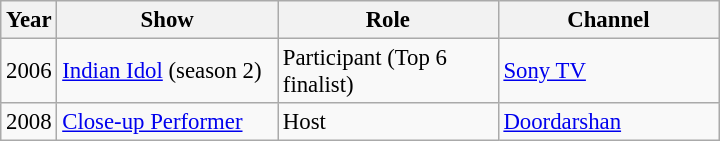<table class="wikitable" style="font-size: 95%;">
<tr>
<th>Year</th>
<th width=140>Show</th>
<th width=140>Role</th>
<th width=140>Channel</th>
</tr>
<tr>
<td>2006</td>
<td><a href='#'>Indian Idol</a> (season 2)</td>
<td>Participant (Top 6 finalist)</td>
<td><a href='#'>Sony TV</a></td>
</tr>
<tr>
<td>2008</td>
<td><a href='#'>Close-up Performer</a></td>
<td>Host</td>
<td><a href='#'>Doordarshan</a></td>
</tr>
</table>
